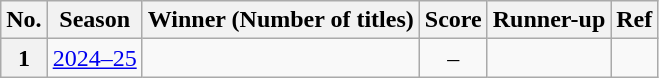<table class="wikitable sortable">
<tr>
<th>No.</th>
<th>Season</th>
<th>Winner (Number of titles)</th>
<th>Score</th>
<th>Runner-up</th>
<th>Ref</th>
</tr>
<tr>
<th><strong>1</strong></th>
<td><a href='#'>2024–25</a></td>
<td></td>
<td style="text-align:center;">–</td>
<td></td>
<td></td>
</tr>
</table>
